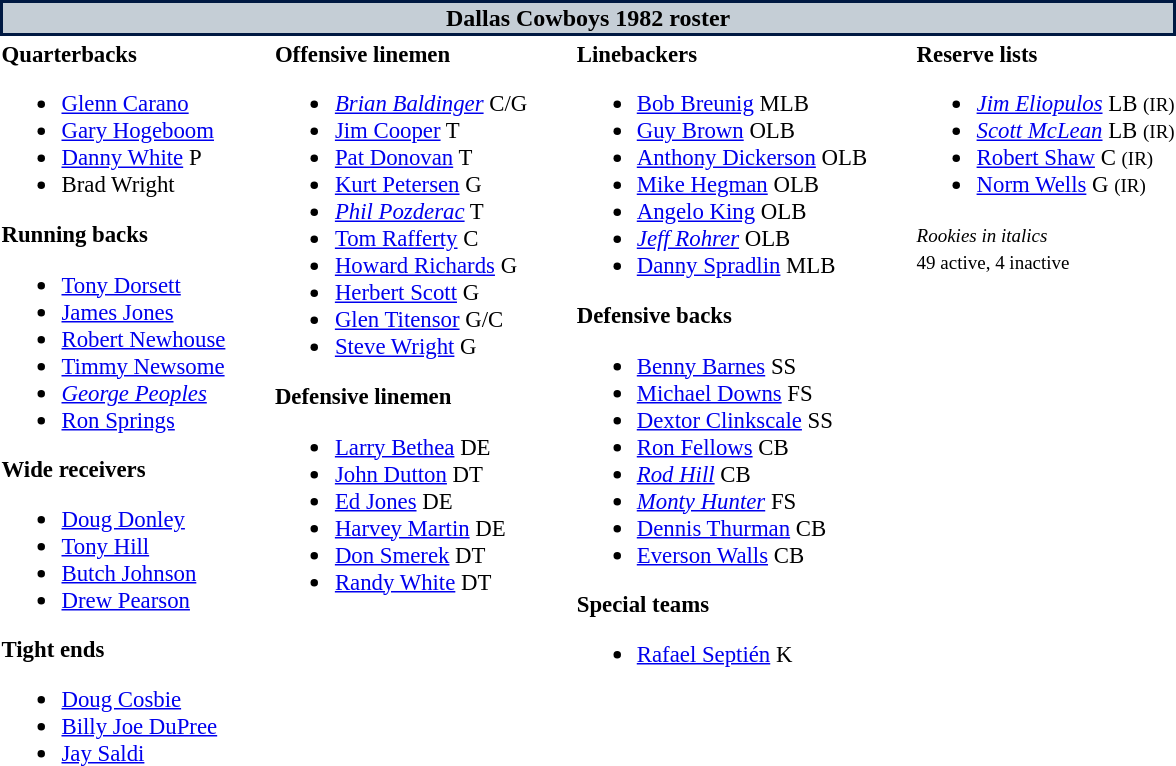<table class="toccolours" style="text-align: left;">
<tr>
<th colspan="7" style="background:#c5ced6; color:black; border: 2px solid #001942; text-align: center;">Dallas Cowboys 1982 roster</th>
</tr>
<tr>
<td style="font-size: 95%;" valign="top"><strong>Quarterbacks</strong><br><ul><li> <a href='#'>Glenn Carano</a></li><li> <a href='#'>Gary Hogeboom</a></li><li> <a href='#'>Danny White</a> P</li><li> Brad Wright</li></ul><strong>Running backs</strong><ul><li> <a href='#'>Tony Dorsett</a></li><li> <a href='#'>James Jones</a></li><li> <a href='#'>Robert Newhouse</a></li><li> <a href='#'>Timmy Newsome</a></li><li> <em><a href='#'>George Peoples</a></em></li><li> <a href='#'>Ron Springs</a></li></ul><strong>Wide receivers</strong><ul><li> <a href='#'>Doug Donley</a></li><li> <a href='#'>Tony Hill</a></li><li> <a href='#'>Butch Johnson</a></li><li> <a href='#'>Drew Pearson</a></li></ul><strong>Tight ends</strong><ul><li> <a href='#'>Doug Cosbie</a></li><li> <a href='#'>Billy Joe DuPree</a></li><li> <a href='#'>Jay Saldi</a></li></ul></td>
<td style="width: 25px;"></td>
<td style="font-size: 95%;" valign="top"><strong>Offensive linemen</strong><br><ul><li> <em><a href='#'>Brian Baldinger</a></em> C/G</li><li> <a href='#'>Jim Cooper</a> T</li><li> <a href='#'>Pat Donovan</a> T</li><li> <a href='#'>Kurt Petersen</a> G</li><li> <em><a href='#'>Phil Pozderac</a></em> T</li><li> <a href='#'>Tom Rafferty</a> C</li><li> <a href='#'>Howard Richards</a> G</li><li> <a href='#'>Herbert Scott</a> G</li><li> <a href='#'>Glen Titensor</a> G/C</li><li> <a href='#'>Steve Wright</a> G</li></ul><strong>Defensive linemen</strong><ul><li> <a href='#'>Larry Bethea</a> DE</li><li> <a href='#'>John Dutton</a> DT</li><li> <a href='#'>Ed Jones</a> DE</li><li> <a href='#'>Harvey Martin</a> DE</li><li> <a href='#'>Don Smerek</a> DT</li><li> <a href='#'>Randy White</a> DT</li></ul></td>
<td style="width: 25px;"></td>
<td style="font-size: 95%;" valign="top"><strong>Linebackers</strong><br><ul><li> <a href='#'>Bob Breunig</a> MLB</li><li> <a href='#'>Guy Brown</a> OLB</li><li> <a href='#'>Anthony Dickerson</a> OLB</li><li> <a href='#'>Mike Hegman</a> OLB</li><li> <a href='#'>Angelo King</a> OLB</li><li> <em><a href='#'>Jeff Rohrer</a></em> OLB</li><li> <a href='#'>Danny Spradlin</a> MLB</li></ul><strong>Defensive backs</strong><ul><li> <a href='#'>Benny Barnes</a> SS</li><li> <a href='#'>Michael Downs</a> FS</li><li> <a href='#'>Dextor Clinkscale</a> SS</li><li> <a href='#'>Ron Fellows</a> CB</li><li> <em><a href='#'>Rod Hill</a></em> CB</li><li> <em><a href='#'>Monty Hunter</a></em> FS</li><li> <a href='#'>Dennis Thurman</a> CB</li><li> <a href='#'>Everson Walls</a> CB</li></ul><strong>Special teams</strong><ul><li> <a href='#'>Rafael Septién</a> K</li></ul></td>
<td style="width: 25px;"></td>
<td style="font-size: 95%;" valign="top"><strong>Reserve lists</strong><br><ul><li> <em><a href='#'>Jim Eliopulos</a></em> LB <small>(IR)</small> </li><li> <em><a href='#'>Scott McLean</a></em> LB <small>(IR)</small> </li><li> <a href='#'>Robert Shaw</a> C <small>(IR)</small> </li><li> <a href='#'>Norm Wells</a> G <small>(IR)</small> </li></ul><small><em>Rookies in italics</em><br>
49 active, 4 inactive</small></td>
</tr>
<tr>
</tr>
</table>
